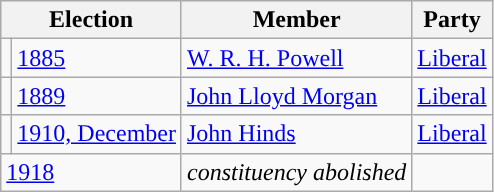<table class="wikitable">
<tr>
<th colspan="2">Election</th>
<th>Member</th>
<th>Party</th>
</tr>
<tr>
<td style="color:inherit;background-color: "></td>
<td><a href='#'>1885</a></td>
<td><a href='#'>W. R. H. Powell</a></td>
<td><a href='#'>Liberal</a></td>
</tr>
<tr>
<td style="color:inherit;background-color: "></td>
<td><a href='#'>1889</a></td>
<td><a href='#'>John Lloyd Morgan</a></td>
<td><a href='#'>Liberal</a></td>
</tr>
<tr>
<td style="color:inherit;background-color: "></td>
<td><a href='#'>1910, December</a></td>
<td><a href='#'>John Hinds</a></td>
<td><a href='#'>Liberal</a></td>
</tr>
<tr>
<td colspan="2"><a href='#'>1918</a></td>
<td><em>constituency abolished</em></td>
</tr>
</table>
